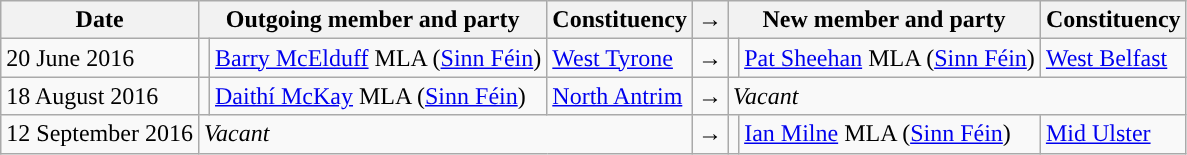<table class="wikitable">
<tr>
<th valign="top">Date</th>
<th colspan="2" valign="top">Outgoing member and party</th>
<th valign="top">Constituency</th>
<th>→</th>
<th colspan="2" valign="top">New member and party</th>
<th valign="top">Constituency</th>
</tr>
<tr>
<td>20 June 2016</td>
<td></td>
<td><a href='#'>Barry McElduff</a> MLA (<a href='#'>Sinn Féin</a>)</td>
<td><a href='#'>West Tyrone</a></td>
<td>→</td>
<td></td>
<td><a href='#'>Pat Sheehan</a> MLA (<a href='#'>Sinn Féin</a>)</td>
<td><a href='#'>West Belfast</a></td>
</tr>
<tr>
<td>18 August 2016</td>
<td></td>
<td><a href='#'>Daithí McKay</a> MLA (<a href='#'>Sinn Féin</a>)</td>
<td><a href='#'>North Antrim</a></td>
<td>→</td>
<td colspan=3><em>Vacant</em></td>
</tr>
<tr>
<td>12 September 2016</td>
<td colspan=3><em>Vacant</em></td>
<td>→</td>
<td></td>
<td><a href='#'>Ian Milne</a> MLA (<a href='#'>Sinn Féin</a>)</td>
<td><a href='#'>Mid Ulster</a></td>
</tr>
</table>
